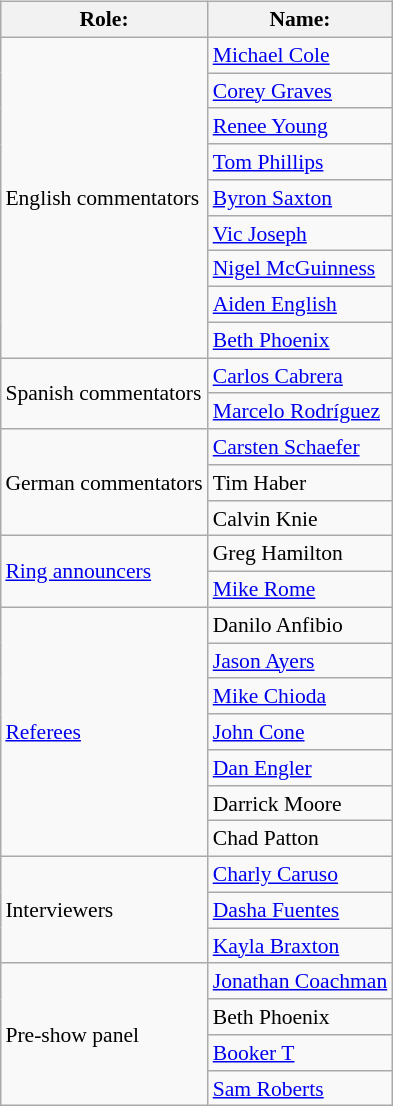<table class=wikitable style="font-size:90%; margin: 0.5em 0 0.5em 1em; float: right; clear: right;">
<tr>
<th>Role:</th>
<th>Name:</th>
</tr>
<tr>
<td rowspan=9>English commentators</td>
<td><a href='#'>Michael Cole</a> </td>
</tr>
<tr>
<td><a href='#'>Corey Graves</a> </td>
</tr>
<tr>
<td><a href='#'>Renee Young</a> </td>
</tr>
<tr>
<td><a href='#'>Tom Phillips</a> </td>
</tr>
<tr>
<td><a href='#'>Byron Saxton</a> </td>
</tr>
<tr>
<td><a href='#'>Vic Joseph</a> </td>
</tr>
<tr>
<td><a href='#'>Nigel McGuinness</a> </td>
</tr>
<tr>
<td><a href='#'>Aiden English</a> </td>
</tr>
<tr>
<td><a href='#'>Beth Phoenix</a> </td>
</tr>
<tr>
<td rowspan=2>Spanish commentators</td>
<td><a href='#'>Carlos Cabrera</a></td>
</tr>
<tr>
<td><a href='#'>Marcelo Rodríguez</a></td>
</tr>
<tr>
<td rowspan=3>German commentators</td>
<td><a href='#'>Carsten Schaefer</a></td>
</tr>
<tr>
<td>Tim Haber</td>
</tr>
<tr>
<td>Calvin Knie</td>
</tr>
<tr>
<td rowspan=2><a href='#'>Ring announcers</a></td>
<td>Greg Hamilton </td>
</tr>
<tr>
<td><a href='#'>Mike Rome</a> </td>
</tr>
<tr>
<td rowspan=7><a href='#'>Referees</a></td>
<td>Danilo Anfibio</td>
</tr>
<tr>
<td><a href='#'>Jason Ayers</a></td>
</tr>
<tr>
<td><a href='#'>Mike Chioda</a></td>
</tr>
<tr>
<td><a href='#'>John Cone</a></td>
</tr>
<tr>
<td><a href='#'>Dan Engler</a></td>
</tr>
<tr>
<td>Darrick Moore</td>
</tr>
<tr>
<td>Chad Patton</td>
</tr>
<tr>
<td rowspan=3>Interviewers</td>
<td><a href='#'>Charly Caruso</a></td>
</tr>
<tr>
<td><a href='#'>Dasha Fuentes</a></td>
</tr>
<tr>
<td><a href='#'>Kayla Braxton</a></td>
</tr>
<tr>
<td rowspan=4>Pre-show panel</td>
<td><a href='#'>Jonathan Coachman</a></td>
</tr>
<tr>
<td>Beth Phoenix</td>
</tr>
<tr>
<td><a href='#'>Booker T</a></td>
</tr>
<tr>
<td><a href='#'>Sam Roberts</a></td>
</tr>
</table>
